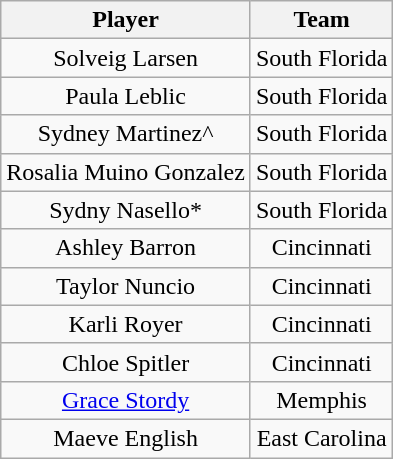<table class="wikitable" style="text-align: center;">
<tr>
<th>Player</th>
<th>Team</th>
</tr>
<tr>
<td>Solveig Larsen</td>
<td>South Florida</td>
</tr>
<tr>
<td>Paula Leblic</td>
<td>South Florida</td>
</tr>
<tr>
<td>Sydney Martinez^</td>
<td>South Florida</td>
</tr>
<tr>
<td>Rosalia Muino Gonzalez</td>
<td>South Florida</td>
</tr>
<tr>
<td>Sydny Nasello*</td>
<td>South Florida</td>
</tr>
<tr>
<td>Ashley Barron</td>
<td>Cincinnati</td>
</tr>
<tr>
<td>Taylor Nuncio</td>
<td>Cincinnati</td>
</tr>
<tr>
<td>Karli Royer</td>
<td>Cincinnati</td>
</tr>
<tr>
<td>Chloe Spitler</td>
<td>Cincinnati</td>
</tr>
<tr>
<td><a href='#'>Grace Stordy</a></td>
<td>Memphis</td>
</tr>
<tr>
<td>Maeve English</td>
<td>East Carolina</td>
</tr>
</table>
